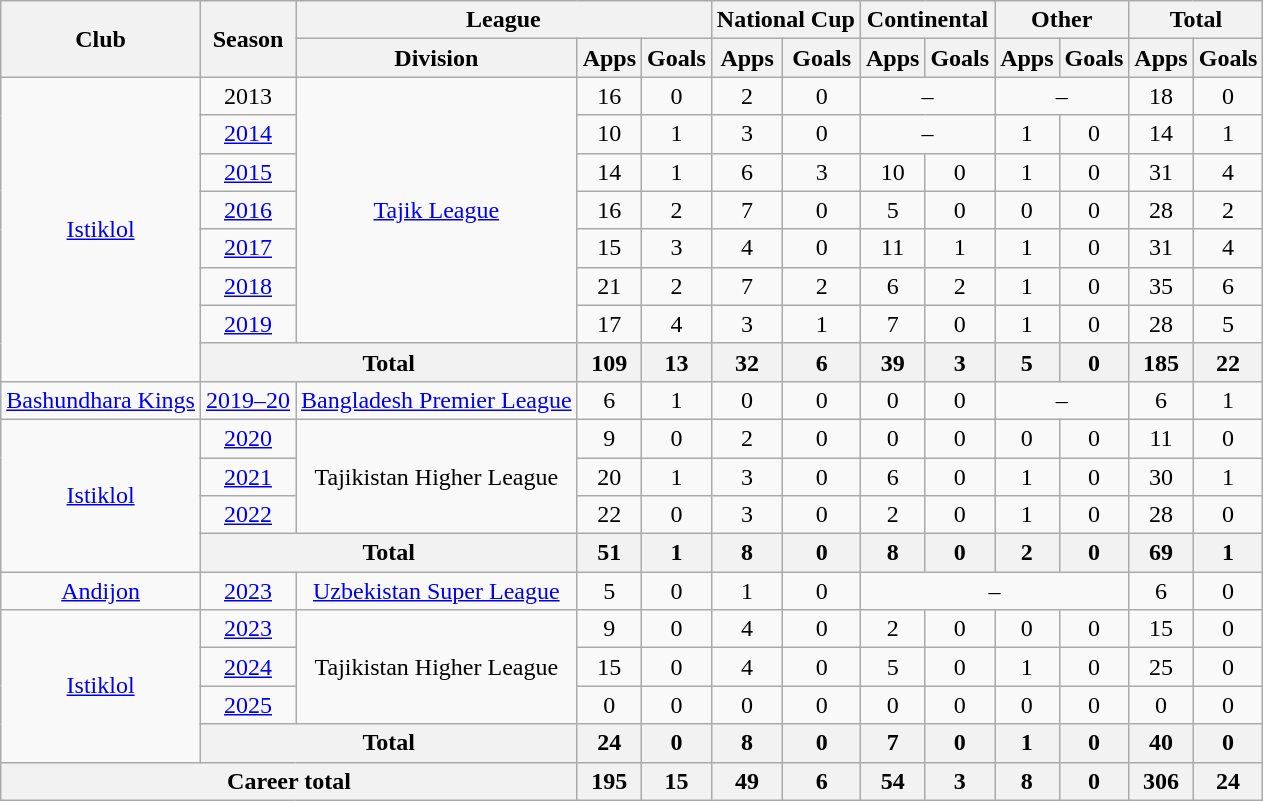<table class="wikitable" style="text-align: center;">
<tr>
<th rowspan="2">Club</th>
<th rowspan="2">Season</th>
<th colspan="3">League</th>
<th colspan="2">National Cup</th>
<th colspan="2">Continental</th>
<th colspan="2">Other</th>
<th colspan="2">Total</th>
</tr>
<tr>
<th>Division</th>
<th>Apps</th>
<th>Goals</th>
<th>Apps</th>
<th>Goals</th>
<th>Apps</th>
<th>Goals</th>
<th>Apps</th>
<th>Goals</th>
<th>Apps</th>
<th>Goals</th>
</tr>
<tr>
<td rowspan="8" valign="center"><a href='#'>Istiklol</a></td>
<td>2013</td>
<td rowspan="7" valign="center"><a href='#'>Tajik League</a></td>
<td>16</td>
<td>0</td>
<td>2</td>
<td>0</td>
<td colspan="2">–</td>
<td colspan="2">–</td>
<td>18</td>
<td>0</td>
</tr>
<tr>
<td><a href='#'>2014</a></td>
<td>10</td>
<td>1</td>
<td>3</td>
<td>0</td>
<td colspan="2">–</td>
<td>1</td>
<td>0</td>
<td>14</td>
<td>1</td>
</tr>
<tr>
<td><a href='#'>2015</a></td>
<td>14</td>
<td>1</td>
<td>6</td>
<td>3</td>
<td>10</td>
<td>0</td>
<td>1</td>
<td>0</td>
<td>31</td>
<td>4</td>
</tr>
<tr>
<td><a href='#'>2016</a></td>
<td>16</td>
<td>2</td>
<td>7</td>
<td>0</td>
<td>5</td>
<td>0</td>
<td>0</td>
<td>0</td>
<td>28</td>
<td>2</td>
</tr>
<tr>
<td><a href='#'>2017</a></td>
<td>15</td>
<td>3</td>
<td>4</td>
<td>0</td>
<td>11</td>
<td>1</td>
<td>1</td>
<td>0</td>
<td>31</td>
<td>4</td>
</tr>
<tr>
<td><a href='#'>2018</a></td>
<td>21</td>
<td>2</td>
<td>7</td>
<td>2</td>
<td>6</td>
<td>2</td>
<td>1</td>
<td>0</td>
<td>35</td>
<td>6</td>
</tr>
<tr>
<td><a href='#'>2019</a></td>
<td>17</td>
<td>4</td>
<td>3</td>
<td>1</td>
<td>7</td>
<td>0</td>
<td>1</td>
<td>0</td>
<td>28</td>
<td>5</td>
</tr>
<tr>
<th colspan="2">Total</th>
<th>109</th>
<th>13</th>
<th>32</th>
<th>6</th>
<th>39</th>
<th>3</th>
<th>5</th>
<th>0</th>
<th>185</th>
<th>22</th>
</tr>
<tr>
<td><a href='#'>Bashundhara Kings</a></td>
<td><a href='#'>2019–20</a></td>
<td><a href='#'>Bangladesh Premier League</a></td>
<td>6</td>
<td>1</td>
<td>0</td>
<td>0</td>
<td>0</td>
<td>0</td>
<td colspan="2">–</td>
<td>6</td>
<td>1</td>
</tr>
<tr>
<td rowspan="4" valign="center"><a href='#'>Istiklol</a></td>
<td><a href='#'>2020</a></td>
<td rowspan="3" valign="center">Tajikistan Higher League</td>
<td>9</td>
<td>0</td>
<td>2</td>
<td>0</td>
<td>0</td>
<td>0</td>
<td>0</td>
<td>0</td>
<td>11</td>
<td>0</td>
</tr>
<tr>
<td><a href='#'>2021</a></td>
<td>20</td>
<td>1</td>
<td>3</td>
<td>0</td>
<td>6</td>
<td>0</td>
<td>1</td>
<td>0</td>
<td>30</td>
<td>1</td>
</tr>
<tr>
<td><a href='#'>2022</a></td>
<td>22</td>
<td>0</td>
<td>3</td>
<td>0</td>
<td>2</td>
<td>0</td>
<td>1</td>
<td>0</td>
<td>28</td>
<td>0</td>
</tr>
<tr>
<th colspan="2">Total</th>
<th>51</th>
<th>1</th>
<th>8</th>
<th>0</th>
<th>8</th>
<th>0</th>
<th>2</th>
<th>0</th>
<th>69</th>
<th>1</th>
</tr>
<tr>
<td><a href='#'>Andijon</a></td>
<td><a href='#'>2023</a></td>
<td><a href='#'>Uzbekistan Super League</a></td>
<td>5</td>
<td>0</td>
<td>1</td>
<td>0</td>
<td colspan="4">–</td>
<td>6</td>
<td>0</td>
</tr>
<tr>
<td rowspan="4" valign="center"><a href='#'>Istiklol</a></td>
<td><a href='#'>2023</a></td>
<td rowspan="3" valign="center">Tajikistan Higher League</td>
<td>9</td>
<td>0</td>
<td>4</td>
<td>0</td>
<td>2</td>
<td>0</td>
<td>0</td>
<td>0</td>
<td>15</td>
<td>0</td>
</tr>
<tr>
<td><a href='#'>2024</a></td>
<td>15</td>
<td>0</td>
<td>4</td>
<td>0</td>
<td>5</td>
<td>0</td>
<td>1</td>
<td>0</td>
<td>25</td>
<td>0</td>
</tr>
<tr>
<td><a href='#'>2025</a></td>
<td>0</td>
<td>0</td>
<td>0</td>
<td>0</td>
<td>0</td>
<td>0</td>
<td>0</td>
<td>0</td>
<td>0</td>
<td>0</td>
</tr>
<tr>
<th colspan="2">Total</th>
<th>24</th>
<th>0</th>
<th>8</th>
<th>0</th>
<th>7</th>
<th>0</th>
<th>1</th>
<th>0</th>
<th>40</th>
<th>0</th>
</tr>
<tr>
<th colspan="3">Career total</th>
<th>195</th>
<th>15</th>
<th>49</th>
<th>6</th>
<th>54</th>
<th>3</th>
<th>8</th>
<th>0</th>
<th>306</th>
<th>24</th>
</tr>
</table>
